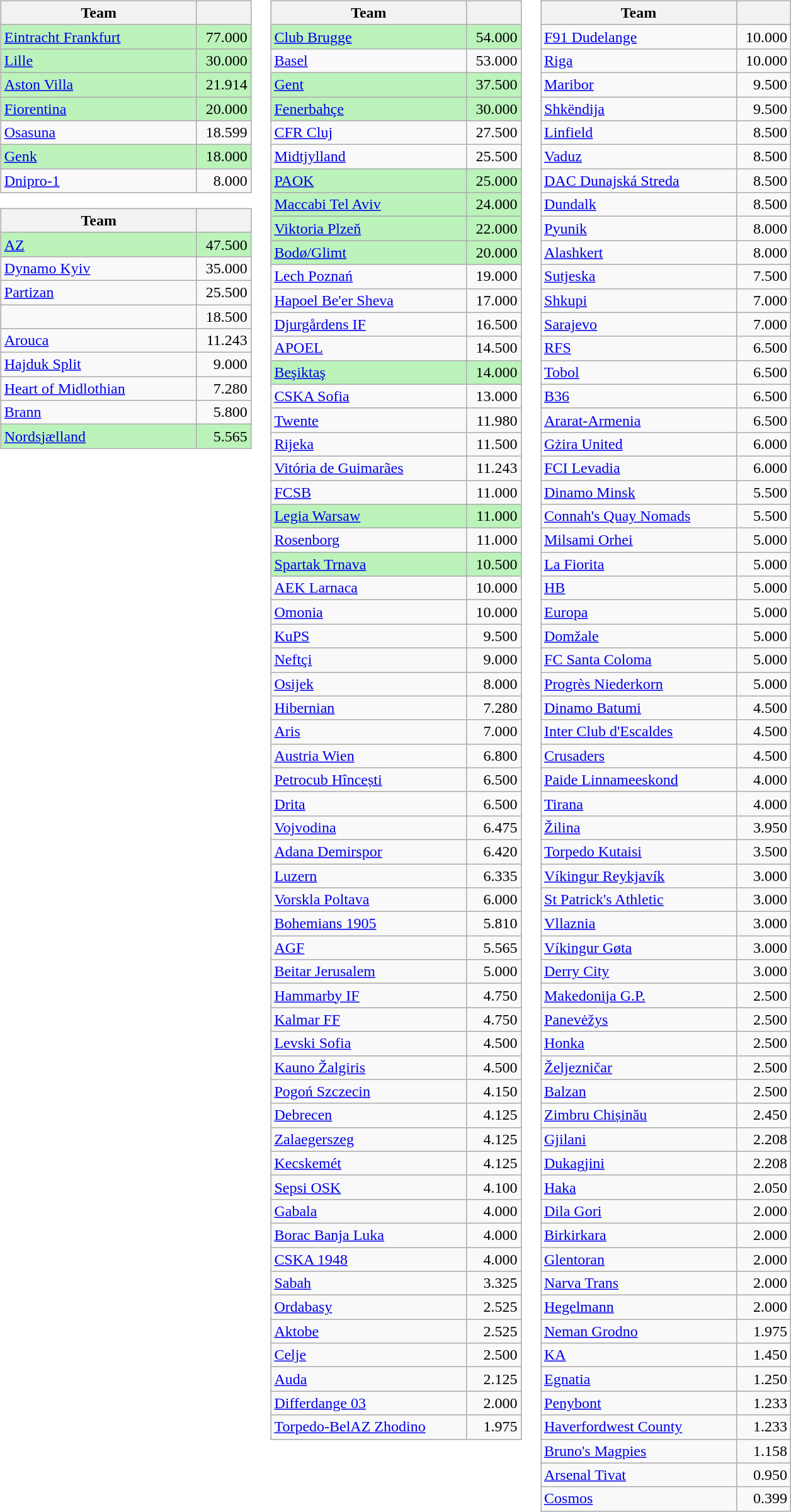<table>
<tr valign=top>
<td><br><table class="wikitable">
<tr>
<th width=200>Team</th>
<th width=50></th>
</tr>
<tr bgcolor=#BBF3BB>
<td> <a href='#'>Eintracht Frankfurt</a></td>
<td align=right>77.000</td>
</tr>
<tr bgcolor=#BBF3BB>
<td> <a href='#'>Lille</a></td>
<td align=right>30.000</td>
</tr>
<tr bgcolor=#BBF3BB>
<td> <a href='#'>Aston Villa</a></td>
<td align=right>21.914</td>
</tr>
<tr bgcolor=#BBF3BB>
<td> <a href='#'>Fiorentina</a></td>
<td align=right>20.000</td>
</tr>
<tr>
<td> <a href='#'>Osasuna</a></td>
<td align=right>18.599</td>
</tr>
<tr bgcolor=#BBF3BB>
<td> <a href='#'>Genk</a> </td>
<td align=right>18.000</td>
</tr>
<tr>
<td> <a href='#'>Dnipro-1</a> </td>
<td align=right>8.000</td>
</tr>
</table>
<table class="wikitable">
<tr>
<th width=200>Team</th>
<th width=50></th>
</tr>
<tr bgcolor=#BBF3BB>
<td> <a href='#'>AZ</a></td>
<td align=right>47.500</td>
</tr>
<tr>
<td> <a href='#'>Dynamo Kyiv</a></td>
<td align=right>35.000</td>
</tr>
<tr>
<td> <a href='#'>Partizan</a></td>
<td align=right>25.500</td>
</tr>
<tr>
<td></td>
<td align=right>18.500</td>
</tr>
<tr>
<td> <a href='#'>Arouca</a></td>
<td align=right>11.243</td>
</tr>
<tr>
<td> <a href='#'>Hajduk Split</a></td>
<td align=right>9.000</td>
</tr>
<tr>
<td> <a href='#'>Heart of Midlothian</a></td>
<td align=right>7.280</td>
</tr>
<tr>
<td> <a href='#'>Brann</a></td>
<td align=right>5.800</td>
</tr>
<tr bgcolor=#BBF3BB>
<td> <a href='#'>Nordsjælland</a></td>
<td align=right>5.565</td>
</tr>
</table>
</td>
<td><br><table class="wikitable">
<tr>
<th width=200>Team</th>
<th width=50></th>
</tr>
<tr bgcolor=#BBF3BB>
<td> <a href='#'>Club Brugge</a></td>
<td align=right>54.000</td>
</tr>
<tr>
<td> <a href='#'>Basel</a></td>
<td align=right>53.000</td>
</tr>
<tr bgcolor=#BBF3BB>
<td> <a href='#'>Gent</a></td>
<td align=right>37.500</td>
</tr>
<tr bgcolor=#BBF3BB>
<td> <a href='#'>Fenerbahçe</a></td>
<td align=right>30.000</td>
</tr>
<tr>
<td> <a href='#'>CFR Cluj</a></td>
<td align=right>27.500</td>
</tr>
<tr>
<td> <a href='#'>Midtjylland</a></td>
<td align=right>25.500</td>
</tr>
<tr bgcolor=#BBF3BB>
<td> <a href='#'>PAOK</a></td>
<td align=right>25.000</td>
</tr>
<tr bgcolor=#BBF3BB>
<td> <a href='#'>Maccabi Tel Aviv</a></td>
<td align=right>24.000</td>
</tr>
<tr bgcolor=#BBF3BB>
<td> <a href='#'>Viktoria Plzeň</a></td>
<td align=right>22.000</td>
</tr>
<tr bgcolor=#BBF3BB>
<td> <a href='#'>Bodø/Glimt</a></td>
<td align=right>20.000</td>
</tr>
<tr>
<td> <a href='#'>Lech Poznań</a></td>
<td align=right>19.000</td>
</tr>
<tr>
<td> <a href='#'>Hapoel Be'er Sheva</a></td>
<td align=right>17.000</td>
</tr>
<tr>
<td> <a href='#'>Djurgårdens IF</a></td>
<td align=right>16.500</td>
</tr>
<tr>
<td> <a href='#'>APOEL</a></td>
<td align=right>14.500</td>
</tr>
<tr bgcolor=#BBF3BB>
<td> <a href='#'>Beşiktaş</a></td>
<td align=right>14.000</td>
</tr>
<tr>
<td> <a href='#'>CSKA Sofia</a></td>
<td align=right>13.000</td>
</tr>
<tr>
<td> <a href='#'>Twente</a></td>
<td align=right>11.980</td>
</tr>
<tr>
<td> <a href='#'>Rijeka</a></td>
<td align=right>11.500</td>
</tr>
<tr>
<td> <a href='#'>Vitória de Guimarães</a></td>
<td align=right>11.243</td>
</tr>
<tr>
<td> <a href='#'>FCSB</a></td>
<td align=right>11.000</td>
</tr>
<tr bgcolor=#BBF3BB>
<td> <a href='#'>Legia Warsaw</a></td>
<td align=right>11.000</td>
</tr>
<tr>
<td> <a href='#'>Rosenborg</a></td>
<td align=right>11.000</td>
</tr>
<tr bgcolor=#BBF3BB>
<td> <a href='#'>Spartak Trnava</a></td>
<td align=right>10.500</td>
</tr>
<tr>
<td> <a href='#'>AEK Larnaca</a></td>
<td align=right>10.000</td>
</tr>
<tr>
<td> <a href='#'>Omonia</a></td>
<td align=right>10.000</td>
</tr>
<tr>
<td> <a href='#'>KuPS</a></td>
<td align=right>9.500</td>
</tr>
<tr>
<td> <a href='#'>Neftçi</a></td>
<td align=right>9.000</td>
</tr>
<tr>
<td> <a href='#'>Osijek</a></td>
<td align=right>8.000</td>
</tr>
<tr>
<td> <a href='#'>Hibernian</a></td>
<td align=right>7.280</td>
</tr>
<tr>
<td> <a href='#'>Aris</a></td>
<td align=right>7.000</td>
</tr>
<tr>
<td> <a href='#'>Austria Wien</a></td>
<td align=right>6.800</td>
</tr>
<tr>
<td> <a href='#'>Petrocub Hîncești</a></td>
<td align=right>6.500</td>
</tr>
<tr>
<td> <a href='#'>Drita</a></td>
<td align=right>6.500</td>
</tr>
<tr>
<td> <a href='#'>Vojvodina</a></td>
<td align=right>6.475</td>
</tr>
<tr>
<td> <a href='#'>Adana Demirspor</a></td>
<td align=right>6.420</td>
</tr>
<tr>
<td> <a href='#'>Luzern</a></td>
<td align=right>6.335</td>
</tr>
<tr>
<td> <a href='#'>Vorskla Poltava</a></td>
<td align=right>6.000</td>
</tr>
<tr>
<td> <a href='#'>Bohemians 1905</a></td>
<td align=right>5.810</td>
</tr>
<tr>
<td> <a href='#'>AGF</a></td>
<td align=right>5.565</td>
</tr>
<tr>
<td> <a href='#'>Beitar Jerusalem</a></td>
<td align=right>5.000</td>
</tr>
<tr>
<td> <a href='#'>Hammarby IF</a></td>
<td align=right>4.750</td>
</tr>
<tr>
<td> <a href='#'>Kalmar FF</a></td>
<td align=right>4.750</td>
</tr>
<tr>
<td> <a href='#'>Levski Sofia</a></td>
<td align=right>4.500</td>
</tr>
<tr>
<td> <a href='#'>Kauno Žalgiris</a></td>
<td align=right>4.500</td>
</tr>
<tr>
<td> <a href='#'>Pogoń Szczecin</a></td>
<td align=right>4.150</td>
</tr>
<tr>
<td> <a href='#'>Debrecen</a></td>
<td align=right>4.125</td>
</tr>
<tr>
<td> <a href='#'>Zalaegerszeg</a></td>
<td align=right>4.125</td>
</tr>
<tr>
<td> <a href='#'>Kecskemét</a></td>
<td align=right>4.125</td>
</tr>
<tr>
<td> <a href='#'>Sepsi OSK</a></td>
<td align=right>4.100</td>
</tr>
<tr>
<td> <a href='#'>Gabala</a></td>
<td align=right>4.000</td>
</tr>
<tr>
<td> <a href='#'>Borac Banja Luka</a></td>
<td align=right>4.000</td>
</tr>
<tr>
<td> <a href='#'>CSKA 1948</a></td>
<td align=right>4.000</td>
</tr>
<tr>
<td> <a href='#'>Sabah</a></td>
<td align=right>3.325</td>
</tr>
<tr>
<td> <a href='#'>Ordabasy</a></td>
<td align=right>2.525</td>
</tr>
<tr>
<td> <a href='#'>Aktobe</a></td>
<td align=right>2.525</td>
</tr>
<tr>
<td> <a href='#'>Celje</a></td>
<td align=right>2.500</td>
</tr>
<tr>
<td> <a href='#'>Auda</a></td>
<td align=right>2.125</td>
</tr>
<tr>
<td> <a href='#'>Differdange 03</a></td>
<td align=right>2.000</td>
</tr>
<tr>
<td> <a href='#'>Torpedo-BelAZ Zhodino</a></td>
<td align=right>1.975</td>
</tr>
</table>
</td>
<td><br><table class="wikitable">
<tr>
<th width=200>Team</th>
<th width=50></th>
</tr>
<tr>
<td> <a href='#'>F91 Dudelange</a></td>
<td align=right>10.000</td>
</tr>
<tr>
<td> <a href='#'>Riga</a></td>
<td align=right>10.000</td>
</tr>
<tr>
<td> <a href='#'>Maribor</a></td>
<td align=right>9.500</td>
</tr>
<tr>
<td> <a href='#'>Shkëndija</a></td>
<td align=right>9.500</td>
</tr>
<tr>
<td> <a href='#'>Linfield</a></td>
<td align=right>8.500</td>
</tr>
<tr>
<td> <a href='#'>Vaduz</a></td>
<td align=right>8.500</td>
</tr>
<tr>
<td> <a href='#'>DAC Dunajská Streda</a></td>
<td align=right>8.500</td>
</tr>
<tr>
<td> <a href='#'>Dundalk</a></td>
<td align=right>8.500</td>
</tr>
<tr>
<td> <a href='#'>Pyunik</a></td>
<td align=right>8.000</td>
</tr>
<tr>
<td> <a href='#'>Alashkert</a></td>
<td align=right>8.000</td>
</tr>
<tr>
<td> <a href='#'>Sutjeska</a></td>
<td align=right>7.500</td>
</tr>
<tr>
<td> <a href='#'>Shkupi</a></td>
<td align=right>7.000</td>
</tr>
<tr>
<td> <a href='#'>Sarajevo</a></td>
<td align=right>7.000</td>
</tr>
<tr>
<td> <a href='#'>RFS</a></td>
<td align=right>6.500</td>
</tr>
<tr>
<td> <a href='#'>Tobol</a></td>
<td align=right>6.500</td>
</tr>
<tr>
<td> <a href='#'>B36</a></td>
<td align=right>6.500</td>
</tr>
<tr>
<td> <a href='#'>Ararat-Armenia</a></td>
<td align=right>6.500</td>
</tr>
<tr>
<td> <a href='#'>Gżira United</a></td>
<td align=right>6.000</td>
</tr>
<tr>
<td> <a href='#'>FCI Levadia</a></td>
<td align=right>6.000</td>
</tr>
<tr>
<td> <a href='#'>Dinamo Minsk</a></td>
<td align=right>5.500</td>
</tr>
<tr>
<td> <a href='#'>Connah's Quay Nomads</a></td>
<td align=right>5.500</td>
</tr>
<tr>
<td> <a href='#'>Milsami Orhei</a></td>
<td align=right>5.000</td>
</tr>
<tr>
<td> <a href='#'>La Fiorita</a></td>
<td align=right>5.000</td>
</tr>
<tr>
<td> <a href='#'>HB</a></td>
<td align=right>5.000</td>
</tr>
<tr>
<td> <a href='#'>Europa</a></td>
<td align=right>5.000</td>
</tr>
<tr>
<td> <a href='#'>Domžale</a></td>
<td align=right>5.000</td>
</tr>
<tr>
<td> <a href='#'>FC Santa Coloma</a></td>
<td align=right>5.000</td>
</tr>
<tr>
<td> <a href='#'>Progrès Niederkorn</a></td>
<td align=right>5.000</td>
</tr>
<tr>
<td> <a href='#'>Dinamo Batumi</a></td>
<td align=right>4.500</td>
</tr>
<tr>
<td> <a href='#'>Inter Club d'Escaldes</a></td>
<td align=right>4.500</td>
</tr>
<tr>
<td> <a href='#'>Crusaders</a></td>
<td align=right>4.500</td>
</tr>
<tr>
<td> <a href='#'>Paide Linnameeskond</a></td>
<td align=right>4.000</td>
</tr>
<tr>
<td> <a href='#'>Tirana</a></td>
<td align=right>4.000</td>
</tr>
<tr>
<td> <a href='#'>Žilina</a></td>
<td align=right>3.950</td>
</tr>
<tr>
<td> <a href='#'>Torpedo Kutaisi</a></td>
<td align=right>3.500</td>
</tr>
<tr>
<td> <a href='#'>Víkingur Reykjavík</a></td>
<td align=right>3.000</td>
</tr>
<tr>
<td> <a href='#'>St Patrick's Athletic</a></td>
<td align=right>3.000</td>
</tr>
<tr>
<td> <a href='#'>Vllaznia</a></td>
<td align=right>3.000</td>
</tr>
<tr>
<td> <a href='#'>Víkingur Gøta</a></td>
<td align=right>3.000</td>
</tr>
<tr>
<td> <a href='#'>Derry City</a></td>
<td align=right>3.000</td>
</tr>
<tr>
<td> <a href='#'>Makedonija G.P.</a></td>
<td align=right>2.500</td>
</tr>
<tr>
<td> <a href='#'>Panevėžys</a></td>
<td align=right>2.500</td>
</tr>
<tr>
<td> <a href='#'>Honka</a></td>
<td align=right>2.500</td>
</tr>
<tr>
<td> <a href='#'>Željezničar</a></td>
<td align=right>2.500</td>
</tr>
<tr>
<td> <a href='#'>Balzan</a></td>
<td align=right>2.500</td>
</tr>
<tr>
<td> <a href='#'>Zimbru Chișinău</a></td>
<td align=right>2.450</td>
</tr>
<tr>
<td> <a href='#'>Gjilani</a></td>
<td align=right>2.208</td>
</tr>
<tr>
<td> <a href='#'>Dukagjini</a></td>
<td align=right>2.208</td>
</tr>
<tr>
<td> <a href='#'>Haka</a></td>
<td align=right>2.050</td>
</tr>
<tr>
<td> <a href='#'>Dila Gori</a></td>
<td align=right>2.000</td>
</tr>
<tr>
<td> <a href='#'>Birkirkara</a></td>
<td align=right>2.000</td>
</tr>
<tr>
<td> <a href='#'>Glentoran</a></td>
<td align=right>2.000</td>
</tr>
<tr>
<td> <a href='#'>Narva Trans</a></td>
<td align=right>2.000</td>
</tr>
<tr>
<td> <a href='#'>Hegelmann</a></td>
<td align=right>2.000</td>
</tr>
<tr>
<td> <a href='#'>Neman Grodno</a></td>
<td align=right>1.975</td>
</tr>
<tr>
<td> <a href='#'>KA</a></td>
<td align=right>1.450</td>
</tr>
<tr>
<td> <a href='#'>Egnatia</a></td>
<td align=right>1.250</td>
</tr>
<tr>
<td> <a href='#'>Penybont</a></td>
<td align=right>1.233</td>
</tr>
<tr>
<td> <a href='#'>Haverfordwest County</a></td>
<td align=right>1.233</td>
</tr>
<tr>
<td> <a href='#'>Bruno's Magpies</a></td>
<td align=right>1.158</td>
</tr>
<tr>
<td> <a href='#'>Arsenal Tivat</a></td>
<td align=right>0.950</td>
</tr>
<tr>
<td> <a href='#'>Cosmos</a></td>
<td align=right>0.399</td>
</tr>
</table>
</td>
</tr>
</table>
